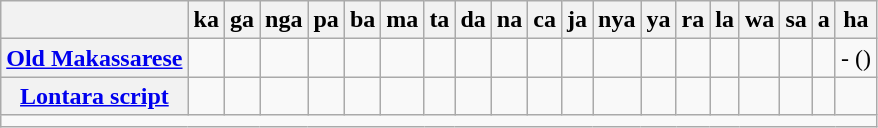<table class="wikitable">
<tr>
<th></th>
<th>ka</th>
<th>ga</th>
<th>nga</th>
<th>pa</th>
<th>ba</th>
<th>ma</th>
<th>ta</th>
<th>da</th>
<th>na</th>
<th>ca</th>
<th>ja</th>
<th>nya</th>
<th>ya</th>
<th>ra</th>
<th>la</th>
<th>wa</th>
<th>sa</th>
<th>a</th>
<th>ha</th>
</tr>
<tr>
<th><a href='#'>Old Makassarese</a></th>
<td style="text-align: center;"></td>
<td style="text-align: center;"></td>
<td style="text-align: center;"></td>
<td style="text-align: center;"></td>
<td style="text-align: center;"></td>
<td style="text-align: center;"></td>
<td style="text-align: center;"></td>
<td style="text-align: center;"></td>
<td style="text-align: center;"></td>
<td style="text-align: center;"></td>
<td style="text-align: center;"></td>
<td style="text-align: center;"></td>
<td style="text-align: center;"></td>
<td style="text-align: center;"></td>
<td style="text-align: center;"></td>
<td style="text-align: center;"></td>
<td style="text-align: center;"></td>
<td style="text-align: center;"></td>
<td>- ()</td>
</tr>
<tr>
<th><a href='#'>Lontara script</a></th>
<td style="text-align: center;"></td>
<td style="text-align: center;"></td>
<td style="text-align: center;"></td>
<td style="text-align: center;"></td>
<td style="text-align: center;"></td>
<td style="text-align: center;"></td>
<td style="text-align: center;"></td>
<td style="text-align: center;"></td>
<td style="text-align: center;"></td>
<td style="text-align: center;"></td>
<td style="text-align: center;"></td>
<td style="text-align: center;"></td>
<td style="text-align: center;"></td>
<td style="text-align: center;"></td>
<td style="text-align: center;"></td>
<td style="text-align: center;"></td>
<td style="text-align: center;"></td>
<td style="text-align: center;"></td>
<td style="text-align: center;"></td>
</tr>
<tr>
<td colspan="20"></td>
</tr>
</table>
